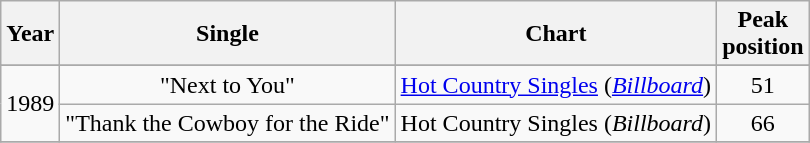<table class="wikitable"  style="text-align: center;">
<tr>
<th>Year</th>
<th>Single</th>
<th>Chart</th>
<th>Peak<br>position</th>
</tr>
<tr>
</tr>
<tr>
<td rowspan = "2">1989</td>
<td>"Next to You"</td>
<td><a href='#'>Hot Country Singles</a> (<a href='#'><em>Billboard</em></a>)</td>
<td>51</td>
</tr>
<tr>
<td>"Thank the Cowboy for the Ride"</td>
<td>Hot Country Singles (<em>Billboard</em>)</td>
<td>66</td>
</tr>
<tr>
</tr>
</table>
